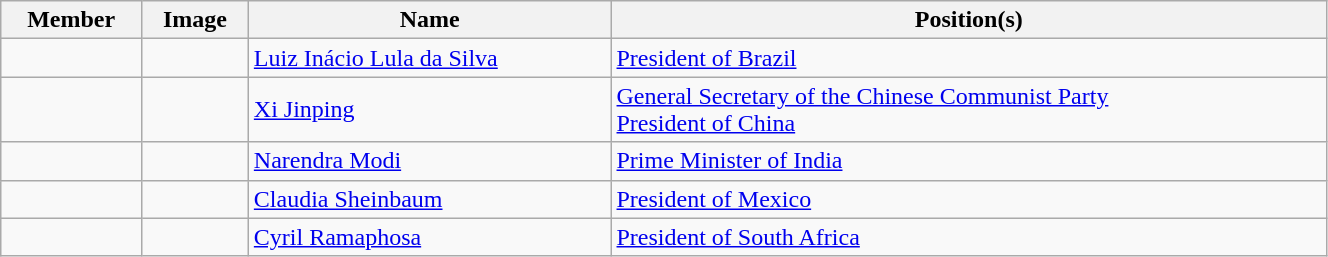<table class="wikitable" style="width:70%;">
<tr>
<th>Member</th>
<th>Image</th>
<th>Name</th>
<th>Position(s)</th>
</tr>
<tr>
<td></td>
<td></td>
<td><a href='#'>Luiz Inácio Lula da Silva</a></td>
<td><a href='#'>President of Brazil</a></td>
</tr>
<tr>
<td></td>
<td></td>
<td><a href='#'>Xi Jinping</a></td>
<td><a href='#'>General Secretary of the Chinese Communist Party</a><br><a href='#'>President of China</a></td>
</tr>
<tr>
<td></td>
<td></td>
<td><a href='#'>Narendra Modi</a></td>
<td><a href='#'>Prime Minister of India</a></td>
</tr>
<tr>
<td></td>
<td></td>
<td><a href='#'>Claudia Sheinbaum</a></td>
<td><a href='#'>President of Mexico</a></td>
</tr>
<tr>
<td></td>
<td></td>
<td><a href='#'>Cyril Ramaphosa</a></td>
<td><a href='#'>President of South Africa</a></td>
</tr>
</table>
